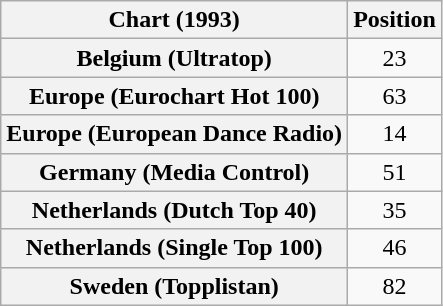<table class="wikitable sortable plainrowheaders" style="text-align:center">
<tr>
<th>Chart (1993)</th>
<th>Position</th>
</tr>
<tr>
<th scope="row">Belgium (Ultratop)</th>
<td>23</td>
</tr>
<tr>
<th scope="row">Europe (Eurochart Hot 100)</th>
<td>63</td>
</tr>
<tr>
<th scope="row">Europe (European Dance Radio)</th>
<td>14</td>
</tr>
<tr>
<th scope="row">Germany (Media Control)</th>
<td>51</td>
</tr>
<tr>
<th scope="row">Netherlands (Dutch Top 40)</th>
<td>35</td>
</tr>
<tr>
<th scope="row">Netherlands (Single Top 100)</th>
<td>46</td>
</tr>
<tr>
<th scope="row">Sweden (Topplistan)</th>
<td>82</td>
</tr>
</table>
